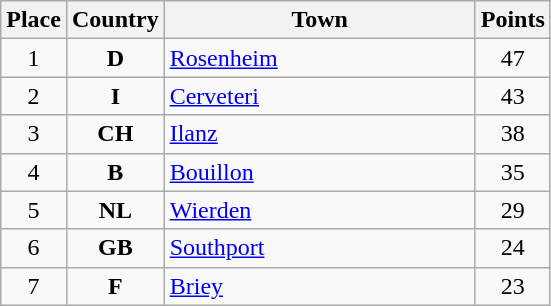<table class="wikitable">
<tr>
<th width="25">Place</th>
<th width="25">Country</th>
<th width="200">Town</th>
<th width="25">Points</th>
</tr>
<tr>
<td align="center">1</td>
<td align="center"><strong>D</strong></td>
<td align="left"><a href='#'>Rosenheim</a></td>
<td align="center">47</td>
</tr>
<tr>
<td align="center">2</td>
<td align="center"><strong>I</strong></td>
<td align="left"><a href='#'>Cerveteri</a></td>
<td align="center">43</td>
</tr>
<tr>
<td align="center">3</td>
<td align="center"><strong>CH</strong></td>
<td align="left"><a href='#'>Ilanz</a></td>
<td align="center">38</td>
</tr>
<tr>
<td align="center">4</td>
<td align="center"><strong>B</strong></td>
<td align="left"><a href='#'>Bouillon</a></td>
<td align="center">35</td>
</tr>
<tr>
<td align="center">5</td>
<td align="center"><strong>NL</strong></td>
<td align="left"><a href='#'>Wierden</a></td>
<td align="center">29</td>
</tr>
<tr>
<td align="center">6</td>
<td align="center"><strong>GB</strong></td>
<td align="left"><a href='#'>Southport</a></td>
<td align="center">24</td>
</tr>
<tr>
<td align="center">7</td>
<td align="center"><strong>F</strong></td>
<td align="left"><a href='#'>Briey</a></td>
<td align="center">23</td>
</tr>
</table>
